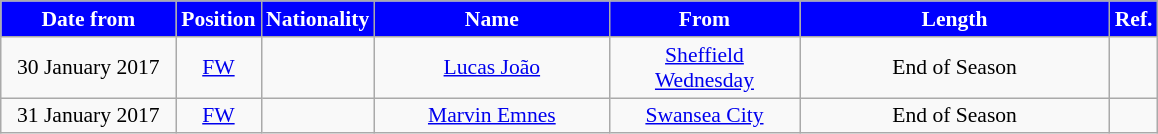<table class="wikitable"  style="text-align:center; font-size:90%; ">
<tr>
<th style="background:#0000FF; color:white; width:110px;">Date from</th>
<th style="background:#0000FF; color:white; width:50px;">Position</th>
<th style="background:#0000FF; color:white; width:50px;">Nationality</th>
<th style="background:#0000FF; color:white; width:150px;">Name</th>
<th style="background:#0000FF; color:white; width:120px;">From</th>
<th style="background:#0000FF; color:white; width:200px;">Length</th>
<th style="background:#0000FF; color:white; width:25px;">Ref.</th>
</tr>
<tr>
<td>30 January 2017</td>
<td><a href='#'>FW</a></td>
<td></td>
<td><a href='#'>Lucas João</a></td>
<td><a href='#'>Sheffield Wednesday</a></td>
<td>End of Season</td>
<td></td>
</tr>
<tr>
<td>31 January 2017</td>
<td><a href='#'>FW</a></td>
<td></td>
<td><a href='#'>Marvin Emnes</a></td>
<td><a href='#'>Swansea City</a></td>
<td>End of Season</td>
<td></td>
</tr>
</table>
